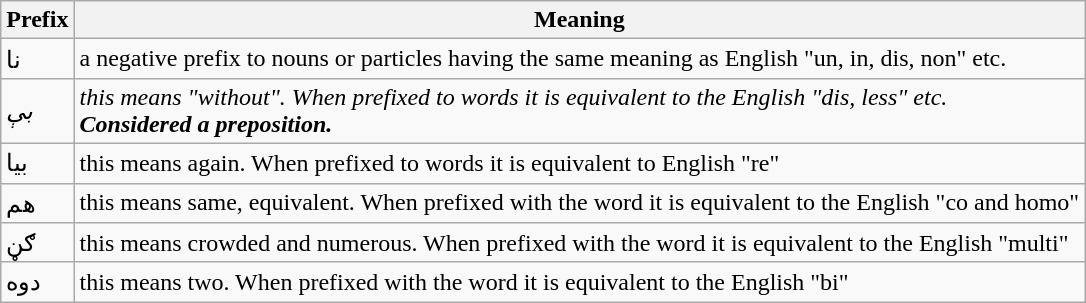<table class="wikitable">
<tr>
<th>Prefix</th>
<th>Meaning</th>
</tr>
<tr>
<td>نا</td>
<td>a negative prefix to nouns or particles having the same meaning as English "un, in, dis, non" etc.</td>
</tr>
<tr>
<td><em>بې</em></td>
<td><em>this means "without". When prefixed to words it is equivalent to the English "dis, less" etc.</em><br><strong><em>Considered a preposition.</em></strong></td>
</tr>
<tr>
<td>بيا</td>
<td>this means again. When prefixed to words it is equivalent to English "re"</td>
</tr>
<tr>
<td>هم</td>
<td>this means same, equivalent. When prefixed with the word it is equivalent to the English "co and homo"</td>
</tr>
<tr>
<td>ګڼ</td>
<td>this means crowded and numerous. When prefixed with the word it is equivalent to the English "multi"</td>
</tr>
<tr>
<td>دوه</td>
<td>this means two. When prefixed with the word it is equivalent to the English "bi"</td>
</tr>
</table>
